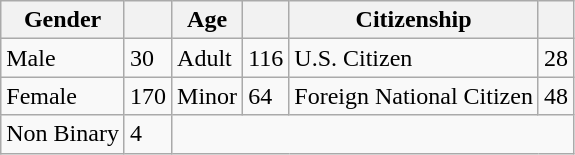<table class="wikitable sortable mw-collapsible">
<tr>
<th class="headerSort" tabindex="0" role="columnheader button" title="Sort ascending">Gender</th>
<th class="headerSort" tabindex="0" role="columnheader button" title="Sort ascending"></th>
<th class="headerSort" tabindex="0" role="columnheader button" title="Sort ascending">Age</th>
<th class="headerSort" tabindex="0" role="columnheader button" title="Sort ascending"></th>
<th class="headerSort" tabindex="0" role="columnheader button" title="Sort ascending">Citizenship</th>
<th class="headerSort" tabindex="0" role="columnheader button" title="Sort ascending"></th>
</tr>
<tr>
<td>Male</td>
<td>30</td>
<td>Adult</td>
<td>116</td>
<td>U.S. Citizen</td>
<td>28</td>
</tr>
<tr>
<td>Female</td>
<td>170</td>
<td>Minor</td>
<td>64</td>
<td>Foreign National Citizen</td>
<td>48</td>
</tr>
<tr>
<td>Non Binary</td>
<td>4<br></td>
</tr>
</table>
